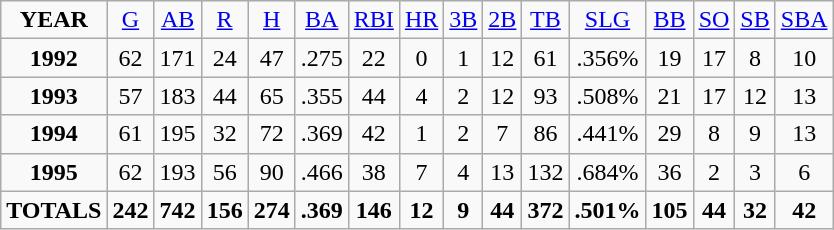<table class="wikitable">
<tr align=center>
<td><strong>YEAR</strong></td>
<td><a href='#'>G</a></td>
<td><a href='#'>AB</a></td>
<td><a href='#'>R</a></td>
<td><a href='#'>H</a></td>
<td><a href='#'>BA</a></td>
<td><a href='#'>RBI</a></td>
<td><a href='#'>HR</a></td>
<td><a href='#'>3B</a></td>
<td><a href='#'>2B</a></td>
<td><a href='#'>TB</a></td>
<td><a href='#'>SLG</a></td>
<td><a href='#'>BB</a></td>
<td><a href='#'>SO</a></td>
<td><a href='#'>SB</a></td>
<td><a href='#'>SBA</a></td>
</tr>
<tr align=center>
<td><strong>1992</strong></td>
<td>62</td>
<td>171</td>
<td>24</td>
<td>47</td>
<td>.275</td>
<td>22</td>
<td>0</td>
<td>1</td>
<td>12</td>
<td>61</td>
<td>.356%</td>
<td>19</td>
<td>17</td>
<td>8</td>
<td>10</td>
</tr>
<tr align=center>
<td><strong>1993</strong></td>
<td>57</td>
<td>183</td>
<td>44</td>
<td>65</td>
<td>.355</td>
<td>44</td>
<td>4</td>
<td>2</td>
<td>12</td>
<td>93</td>
<td>.508%</td>
<td>21</td>
<td>17</td>
<td>12</td>
<td>13</td>
</tr>
<tr align=center>
<td><strong>1994</strong></td>
<td>61</td>
<td>195</td>
<td>32</td>
<td>72</td>
<td>.369</td>
<td>42</td>
<td>1</td>
<td>2</td>
<td>7</td>
<td>86</td>
<td>.441%</td>
<td>29</td>
<td>8</td>
<td>9</td>
<td>13</td>
</tr>
<tr align=center>
<td><strong>1995</strong></td>
<td>62</td>
<td>193</td>
<td>56</td>
<td>90</td>
<td>.466</td>
<td>38</td>
<td>7</td>
<td>4</td>
<td>13</td>
<td>132</td>
<td>.684%</td>
<td>36</td>
<td>2</td>
<td>3</td>
<td>6</td>
</tr>
<tr align=center>
<td><strong>TOTALS</strong></td>
<td><strong>242</strong></td>
<td><strong>742</strong></td>
<td><strong>156</strong></td>
<td><strong>274</strong></td>
<td><strong>.369</strong></td>
<td><strong>146</strong></td>
<td><strong>12</strong></td>
<td><strong>9</strong></td>
<td><strong>44</strong></td>
<td><strong>372</strong></td>
<td><strong>.501%</strong></td>
<td><strong>105</strong></td>
<td><strong>44</strong></td>
<td><strong>32</strong></td>
<td><strong>42</strong></td>
</tr>
</table>
